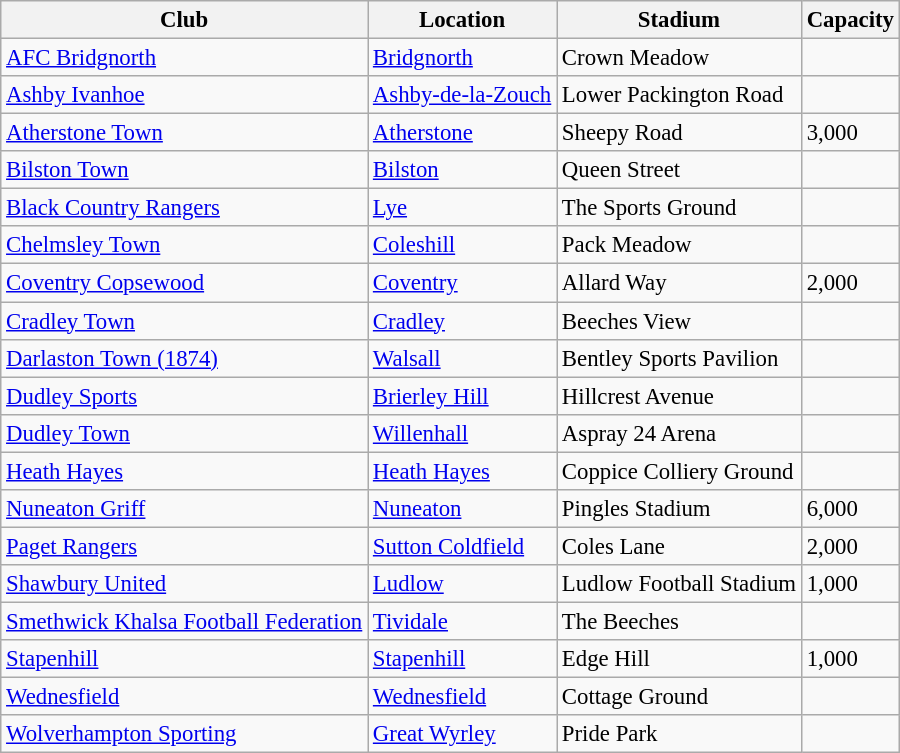<table class="wikitable sortable" style="font-size:95%">
<tr>
<th>Club</th>
<th>Location</th>
<th>Stadium</th>
<th>Capacity</th>
</tr>
<tr>
<td><a href='#'>AFC Bridgnorth</a></td>
<td><a href='#'>Bridgnorth</a></td>
<td>Crown Meadow</td>
<td></td>
</tr>
<tr>
<td><a href='#'>Ashby Ivanhoe</a></td>
<td><a href='#'>Ashby-de-la-Zouch</a></td>
<td>Lower Packington Road</td>
<td></td>
</tr>
<tr>
<td><a href='#'>Atherstone Town</a></td>
<td><a href='#'>Atherstone</a></td>
<td>Sheepy Road</td>
<td>3,000</td>
</tr>
<tr>
<td><a href='#'>Bilston Town</a></td>
<td><a href='#'>Bilston</a></td>
<td>Queen Street</td>
<td></td>
</tr>
<tr>
<td><a href='#'>Black Country Rangers</a></td>
<td><a href='#'>Lye</a></td>
<td>The Sports Ground</td>
<td></td>
</tr>
<tr>
<td><a href='#'>Chelmsley Town</a></td>
<td><a href='#'>Coleshill</a></td>
<td>Pack Meadow</td>
<td></td>
</tr>
<tr>
<td><a href='#'>Coventry Copsewood</a></td>
<td><a href='#'>Coventry</a></td>
<td>Allard Way</td>
<td>2,000</td>
</tr>
<tr>
<td><a href='#'>Cradley Town</a></td>
<td><a href='#'>Cradley</a></td>
<td>Beeches View</td>
<td></td>
</tr>
<tr>
<td><a href='#'>Darlaston Town (1874)</a></td>
<td><a href='#'>Walsall</a></td>
<td>Bentley Sports Pavilion</td>
<td></td>
</tr>
<tr>
<td><a href='#'>Dudley Sports</a></td>
<td><a href='#'>Brierley Hill</a></td>
<td>Hillcrest Avenue</td>
<td></td>
</tr>
<tr>
<td><a href='#'>Dudley Town</a></td>
<td><a href='#'>Willenhall</a></td>
<td>Aspray 24 Arena</td>
<td></td>
</tr>
<tr>
<td><a href='#'>Heath Hayes</a></td>
<td><a href='#'>Heath Hayes</a></td>
<td>Coppice Colliery Ground</td>
<td></td>
</tr>
<tr>
<td><a href='#'>Nuneaton Griff</a></td>
<td><a href='#'>Nuneaton</a></td>
<td>Pingles Stadium</td>
<td>6,000</td>
</tr>
<tr>
<td><a href='#'>Paget Rangers</a></td>
<td><a href='#'>Sutton Coldfield</a></td>
<td>Coles Lane</td>
<td>2,000</td>
</tr>
<tr>
<td><a href='#'>Shawbury United</a></td>
<td><a href='#'>Ludlow</a></td>
<td>Ludlow Football Stadium</td>
<td>1,000</td>
</tr>
<tr>
<td><a href='#'>Smethwick Khalsa Football Federation</a></td>
<td><a href='#'>Tividale</a></td>
<td>The Beeches</td>
<td></td>
</tr>
<tr>
<td><a href='#'>Stapenhill</a></td>
<td><a href='#'>Stapenhill</a></td>
<td>Edge Hill</td>
<td>1,000</td>
</tr>
<tr>
<td><a href='#'>Wednesfield</a></td>
<td><a href='#'>Wednesfield</a></td>
<td>Cottage Ground</td>
<td></td>
</tr>
<tr>
<td><a href='#'>Wolverhampton Sporting</a></td>
<td><a href='#'>Great Wyrley</a></td>
<td>Pride Park</td>
<td></td>
</tr>
</table>
